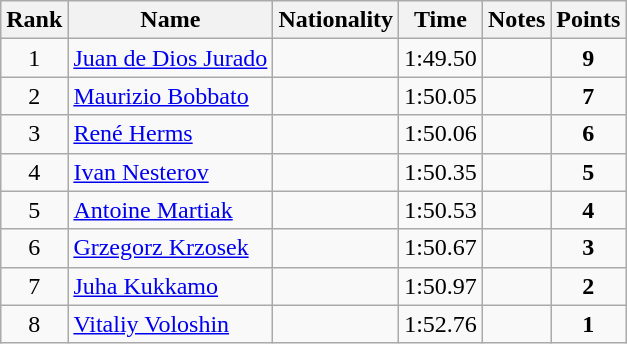<table class="wikitable sortable" style="text-align:center">
<tr>
<th>Rank</th>
<th>Name</th>
<th>Nationality</th>
<th>Time</th>
<th>Notes</th>
<th>Points</th>
</tr>
<tr>
<td>1</td>
<td align=left><a href='#'>Juan de Dios Jurado</a></td>
<td align=left></td>
<td>1:49.50</td>
<td></td>
<td><strong>9</strong></td>
</tr>
<tr>
<td>2</td>
<td align=left><a href='#'>Maurizio Bobbato</a></td>
<td align=left></td>
<td>1:50.05</td>
<td></td>
<td><strong>7</strong></td>
</tr>
<tr>
<td>3</td>
<td align=left><a href='#'>René Herms</a></td>
<td align=left></td>
<td>1:50.06</td>
<td></td>
<td><strong>6</strong></td>
</tr>
<tr>
<td>4</td>
<td align=left><a href='#'>Ivan Nesterov</a></td>
<td align=left></td>
<td>1:50.35</td>
<td></td>
<td><strong>5</strong></td>
</tr>
<tr>
<td>5</td>
<td align=left><a href='#'>Antoine Martiak</a></td>
<td align=left></td>
<td>1:50.53</td>
<td></td>
<td><strong>4</strong></td>
</tr>
<tr>
<td>6</td>
<td align=left><a href='#'>Grzegorz Krzosek</a></td>
<td align=left></td>
<td>1:50.67</td>
<td></td>
<td><strong>3</strong></td>
</tr>
<tr>
<td>7</td>
<td align=left><a href='#'>Juha Kukkamo</a></td>
<td align=left></td>
<td>1:50.97</td>
<td></td>
<td><strong>2</strong></td>
</tr>
<tr>
<td>8</td>
<td align=left><a href='#'>Vitaliy Voloshin</a></td>
<td align=left></td>
<td>1:52.76</td>
<td></td>
<td><strong>1</strong></td>
</tr>
</table>
